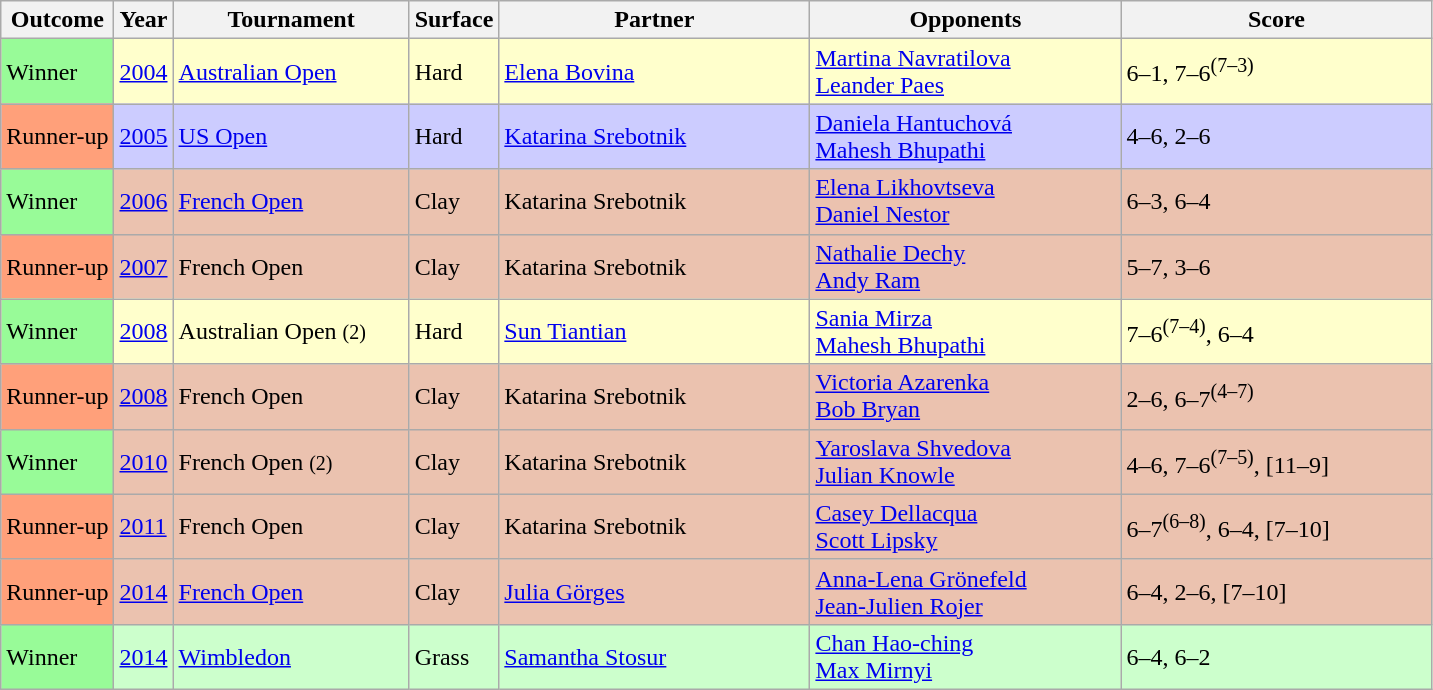<table class="sortable wikitable">
<tr>
<th>Outcome</th>
<th>Year</th>
<th width=150>Tournament</th>
<th>Surface</th>
<th width=200>Partner</th>
<th width=200>Opponents</th>
<th width=200>Score</th>
</tr>
<tr bgcolor=#FFFFCC>
<td bgcolor=98FB98>Winner</td>
<td><a href='#'>2004</a></td>
<td><a href='#'>Australian Open</a></td>
<td>Hard</td>
<td> <a href='#'>Elena Bovina</a></td>
<td> <a href='#'>Martina Navratilova</a> <br>  <a href='#'>Leander Paes</a></td>
<td>6–1, 7–6<sup>(7–3)</sup></td>
</tr>
<tr bgcolor=#CCCCFF>
<td bgcolor=FFA07A>Runner-up</td>
<td><a href='#'>2005</a></td>
<td><a href='#'>US Open</a></td>
<td>Hard</td>
<td> <a href='#'>Katarina Srebotnik</a></td>
<td> <a href='#'>Daniela Hantuchová</a><br> <a href='#'>Mahesh Bhupathi</a></td>
<td>4–6, 2–6</td>
</tr>
<tr bgcolor=#EBC2AF>
<td bgcolor=98FB98>Winner</td>
<td><a href='#'>2006</a></td>
<td><a href='#'>French Open</a></td>
<td>Clay</td>
<td> Katarina Srebotnik</td>
<td> <a href='#'>Elena Likhovtseva</a><br> <a href='#'>Daniel Nestor</a></td>
<td>6–3, 6–4</td>
</tr>
<tr bgcolor=#EBC2AF>
<td bgcolor=FFA07A>Runner-up</td>
<td><a href='#'>2007</a></td>
<td>French Open</td>
<td>Clay</td>
<td> Katarina Srebotnik</td>
<td> <a href='#'>Nathalie Dechy</a><br> <a href='#'>Andy Ram</a></td>
<td>5–7, 3–6</td>
</tr>
<tr bgcolor=#FFFFCC>
<td bgcolor=98FB98>Winner</td>
<td><a href='#'>2008</a></td>
<td>Australian Open <small>(2)</small></td>
<td>Hard</td>
<td> <a href='#'>Sun Tiantian</a></td>
<td> <a href='#'>Sania Mirza</a> <br>  <a href='#'>Mahesh Bhupathi</a></td>
<td>7–6<sup>(7–4)</sup>, 6–4</td>
</tr>
<tr bgcolor=#EBC2AF>
<td bgcolor=FFA07A>Runner-up</td>
<td><a href='#'>2008</a></td>
<td>French Open</td>
<td>Clay</td>
<td> Katarina Srebotnik</td>
<td> <a href='#'>Victoria Azarenka</a><br> <a href='#'>Bob Bryan</a></td>
<td>2–6, 6–7<sup>(4–7)</sup></td>
</tr>
<tr bgcolor=#EBC2AF>
<td bgcolor=98FB98>Winner</td>
<td><a href='#'>2010</a></td>
<td>French Open <small>(2)</small></td>
<td>Clay</td>
<td> Katarina Srebotnik</td>
<td> <a href='#'>Yaroslava Shvedova</a> <br>  <a href='#'>Julian Knowle</a></td>
<td>4–6, 7–6<sup>(7–5)</sup>, [11–9]</td>
</tr>
<tr bgcolor=#EBC2AF>
<td bgcolor=FFA07A>Runner-up</td>
<td><a href='#'>2011</a></td>
<td>French Open</td>
<td>Clay</td>
<td> Katarina Srebotnik</td>
<td> <a href='#'>Casey Dellacqua</a><br> <a href='#'>Scott Lipsky</a></td>
<td>6–7<sup>(6–8)</sup>, 6–4, [7–10]</td>
</tr>
<tr bgcolor=#EBC2AF>
<td bgcolor=FFA07A>Runner-up</td>
<td><a href='#'>2014</a></td>
<td><a href='#'>French Open</a></td>
<td>Clay</td>
<td> <a href='#'>Julia Görges</a></td>
<td> <a href='#'>Anna-Lena Grönefeld</a><br> <a href='#'>Jean-Julien Rojer</a></td>
<td>6–4, 2–6, [7–10]</td>
</tr>
<tr bgcolor=CCFFCC>
<td bgcolor=98FB98>Winner</td>
<td><a href='#'>2014</a></td>
<td><a href='#'>Wimbledon</a></td>
<td>Grass</td>
<td> <a href='#'>Samantha Stosur</a></td>
<td> <a href='#'>Chan Hao-ching</a> <br>  <a href='#'>Max Mirnyi</a></td>
<td>6–4, 6–2</td>
</tr>
</table>
